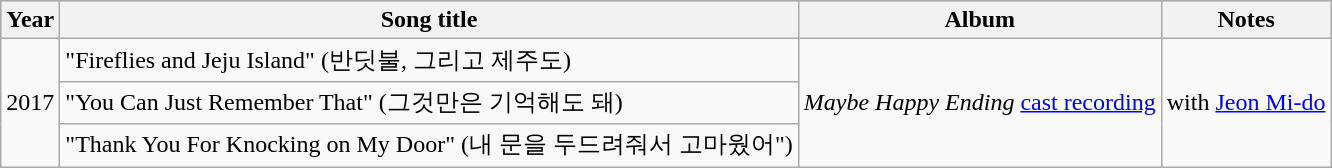<table class="wikitable">
<tr style="background:#ccc; text-align:center;">
<th>Year</th>
<th>Song title</th>
<th>Album</th>
<th>Notes</th>
</tr>
<tr>
<td rowspan="3">2017</td>
<td>"Fireflies and Jeju Island" (반딧불, 그리고 제주도)</td>
<td rowspan="3"><em>Maybe Happy Ending</em> <a href='#'>cast recording</a></td>
<td rowspan="3">with <a href='#'>Jeon Mi-do</a></td>
</tr>
<tr>
<td>"You Can Just Remember That" (그것만은 기억해도 돼)</td>
</tr>
<tr>
<td>"Thank You For Knocking on My Door" (내 문을 두드려줘서 고마웠어")</td>
</tr>
</table>
